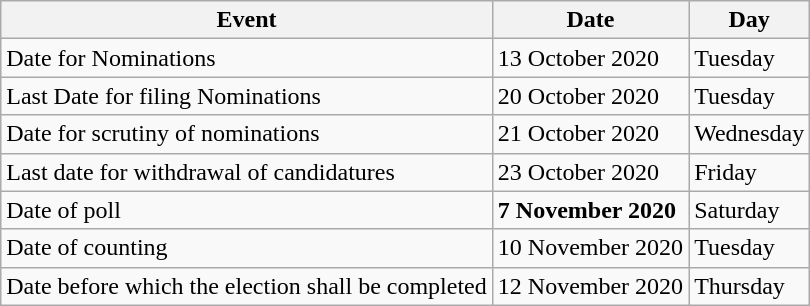<table class="wikitable">
<tr>
<th><strong>Event</strong></th>
<th><strong>Date</strong></th>
<th><strong>Day</strong></th>
</tr>
<tr>
<td>Date for Nominations</td>
<td>13 October 2020</td>
<td>Tuesday</td>
</tr>
<tr>
<td>Last Date for filing Nominations</td>
<td>20 October 2020</td>
<td>Tuesday</td>
</tr>
<tr>
<td>Date for scrutiny of nominations</td>
<td>21 October 2020</td>
<td>Wednesday</td>
</tr>
<tr>
<td>Last date for withdrawal of candidatures</td>
<td>23 October 2020</td>
<td>Friday</td>
</tr>
<tr>
<td>Date of poll</td>
<td><strong>7 November 2020</strong></td>
<td>Saturday</td>
</tr>
<tr>
<td>Date of counting</td>
<td>10 November 2020</td>
<td>Tuesday</td>
</tr>
<tr>
<td>Date before which the election shall be completed</td>
<td>12 November 2020</td>
<td>Thursday</td>
</tr>
</table>
